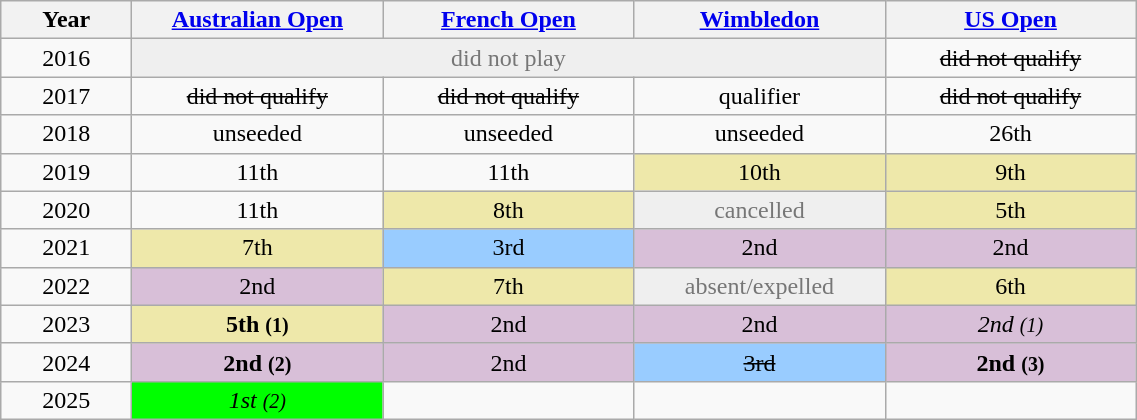<table class="wikitable" style="text-align:center">
<tr>
<th width="80">Year</th>
<th width="160"><a href='#'>Australian Open</a></th>
<th width="160"><a href='#'>French Open</a></th>
<th width="160"><a href='#'>Wimbledon</a></th>
<th width="160"><a href='#'>US Open</a></th>
</tr>
<tr>
<td>2016</td>
<td colspan="3" style="color:#767676" bgcolor="efefef">did not play</td>
<td><s>did not qualify</s></td>
</tr>
<tr>
<td>2017</td>
<td><s>did not qualify</s></td>
<td><s>did not qualify</s></td>
<td>qualifier</td>
<td><s>did not qualify</s></td>
</tr>
<tr>
<td>2018</td>
<td>unseeded</td>
<td>unseeded</td>
<td>unseeded</td>
<td>26th</td>
</tr>
<tr>
<td>2019</td>
<td>11th</td>
<td>11th</td>
<td bgcolor=eee8aa>10th</td>
<td bgcolor=eee8aa>9th</td>
</tr>
<tr>
<td>2020</td>
<td>11th</td>
<td bgcolor=eee8aa>8th</td>
<td style=color:#767676 bgcolor=efefef>cancelled</td>
<td bgcolor=eee8aa>5th</td>
</tr>
<tr>
<td>2021</td>
<td bgcolor=eee8aa>7th</td>
<td bgcolor=#9cf>3rd</td>
<td bgcolor=thistle>2nd</td>
<td bgcolor=thistle>2nd</td>
</tr>
<tr>
<td>2022</td>
<td bgcolor=thistle>2nd</td>
<td bgcolor=eee8aa>7th</td>
<td style=color:#767676 bgcolor=efefef>absent/expelled</td>
<td bgcolor=eee8aa>6th</td>
</tr>
<tr>
<td>2023</td>
<td bgcolor=eee8aa><strong>5th <small>(1)</small></strong></td>
<td bgcolor=thistle>2nd</td>
<td bgcolor=thistle>2nd</td>
<td bgcolor=thistle><em>2nd <small>(1)</small></em></td>
</tr>
<tr>
<td>2024</td>
<td bgcolor=thistle><strong>2nd <small>(2)</small></strong></td>
<td bgcolor=thistle>2nd</td>
<td bgcolor=#9cf><s>3rd</s></td>
<td bgcolor=thistle><strong>2nd <small>(3)</small></strong></td>
</tr>
<tr>
<td>2025</td>
<td bgcolor=lime><em>1st <small>(2)</small></em></td>
<td></td>
<td></td>
<td></td>
</tr>
</table>
